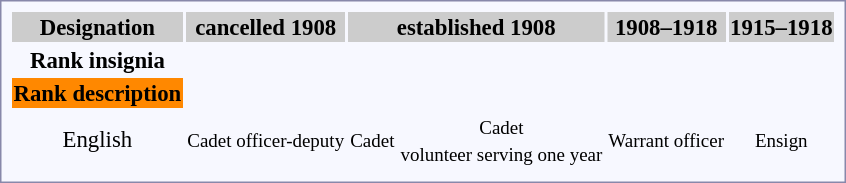<table style="border:1px solid #8888aa; background-color:#f7f8ff; padding:5px; font-size:95%; margin: 0px 12px 12px 0px;">
<tr bgcolor="#CCCCCC">
<th>Designation</th>
<th colspan=2>cancelled 1908</th>
<th colspan=3>established 1908</th>
<th colspan=1>1908–1918</th>
<th colspan=1>1915–1918</th>
</tr>
<tr align="center">
<th>Rank insignia</th>
<th></th>
<th></th>
<th></th>
<th></th>
<th></th>
<th></th>
<th></th>
</tr>
<tr align="center">
<th style="background:#ff8800; color:black;">Rank description</th>
<td colspan=2></td>
<td colspan=2></td>
<td colspan=1></td>
<td></td>
<td colspan=1></td>
</tr>
<tr align="center">
<td>English</td>
<td colspan=2><small>Cadet officer-deputy</small></td>
<td colspan=2><small>Cadet</small></td>
<td colspan=1><small>Cadet<br>volunteer serving one year</small></td>
<td><small>Warrant officer</small></td>
<td colspan=1><small>Ensign</small></td>
</tr>
<tr align="center">
</tr>
</table>
